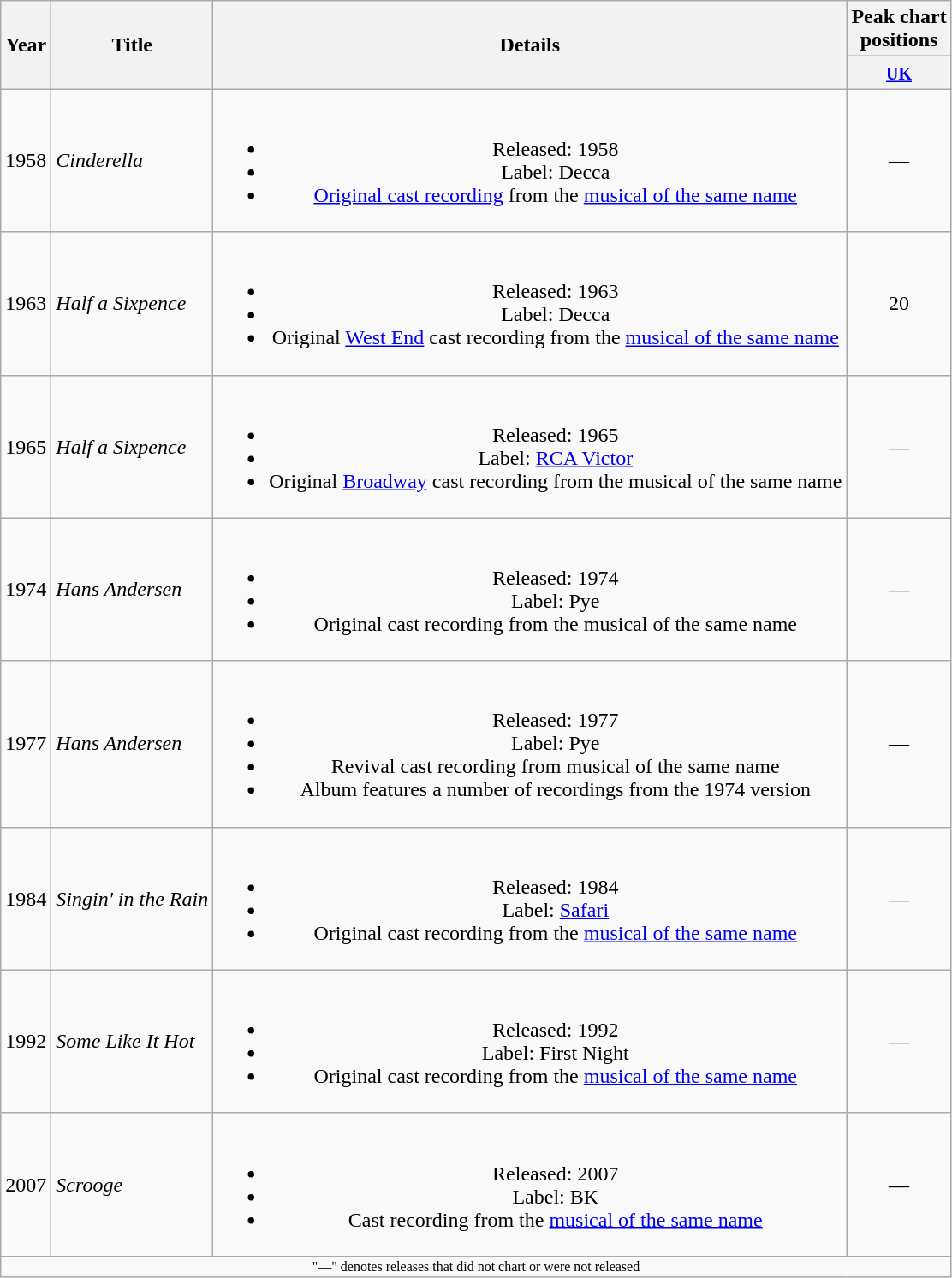<table class="wikitable" style="text-align:center">
<tr>
<th rowspan="2">Year</th>
<th rowspan="2">Title</th>
<th rowspan="2">Details</th>
<th>Peak chart<br>positions</th>
</tr>
<tr>
<th><small><a href='#'>UK</a></small><br></th>
</tr>
<tr>
<td>1958</td>
<td align="left"><em>Cinderella</em></td>
<td><br><ul><li>Released: 1958</li><li>Label: Decca</li><li><a href='#'>Original cast recording</a> from the <a href='#'>musical of the same name</a></li></ul></td>
<td>—</td>
</tr>
<tr>
<td>1963</td>
<td align="left"><em>Half a Sixpence</em></td>
<td><br><ul><li>Released: 1963</li><li>Label: Decca</li><li>Original <a href='#'>West End</a> cast recording from the <a href='#'>musical of the same name</a></li></ul></td>
<td>20</td>
</tr>
<tr>
<td>1965</td>
<td align="left"><em>Half a Sixpence</em></td>
<td><br><ul><li>Released: 1965</li><li>Label: <a href='#'>RCA Victor</a></li><li>Original <a href='#'>Broadway</a> cast recording from the musical of the same name</li></ul></td>
<td>—</td>
</tr>
<tr>
<td>1974</td>
<td align="left"><em>Hans Andersen</em></td>
<td><br><ul><li>Released: 1974</li><li>Label: Pye</li><li>Original cast recording from the musical of the same name</li></ul></td>
<td>—</td>
</tr>
<tr>
<td>1977</td>
<td align="left"><em>Hans Andersen</em></td>
<td><br><ul><li>Released: 1977</li><li>Label: Pye</li><li>Revival cast recording from musical of the same name</li><li>Album features a number of recordings from the 1974 version</li></ul></td>
<td>—</td>
</tr>
<tr>
<td>1984</td>
<td align="left"><em>Singin' in the Rain</em></td>
<td><br><ul><li>Released: 1984</li><li>Label: <a href='#'>Safari</a></li><li>Original cast recording from the <a href='#'>musical of the same name</a></li></ul></td>
<td>—</td>
</tr>
<tr>
<td>1992</td>
<td align="left"><em>Some Like It Hot</em></td>
<td><br><ul><li>Released: 1992</li><li>Label: First Night</li><li>Original cast recording from the <a href='#'>musical of the same name</a></li></ul></td>
<td>—</td>
</tr>
<tr>
<td>2007</td>
<td align="left"><em>Scrooge</em></td>
<td><br><ul><li>Released: 2007</li><li>Label: BK</li><li>Cast recording from the <a href='#'>musical of the same name</a></li></ul></td>
<td>—</td>
</tr>
<tr>
<td colspan="4" style="font-size:8pt">"—" denotes releases that did not chart or were not released</td>
</tr>
</table>
